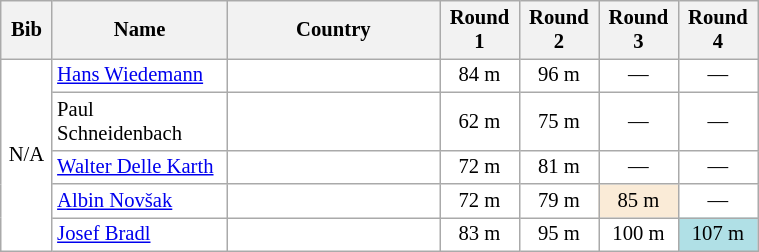<table class="wikitable collapsible autocollapse sortable" cellpadding="3" cellspacing="0" border="1" style="background:#fff; font-size:86%; width:40%; line-height:16px; border:grey solid 1px; border-collapse:collapse;">
<tr>
<th width="30">Bib</th>
<th width="124">Name</th>
<th width="180">Country</th>
<th width="50">Round 1</th>
<th width="50">Round 2</th>
<th width="50">Round 3</th>
<th width="50">Round 4</th>
</tr>
<tr>
<td align=center rowspan=5>N/A</td>
<td><a href='#'>Hans Wiedemann</a></td>
<td></td>
<td align=center>84 m</td>
<td align=center>96 m</td>
<td align=center>—</td>
<td align=center>—</td>
</tr>
<tr>
<td>Paul Schneidenbach</td>
<td></td>
<td align=center>62 m</td>
<td align=center>75 m</td>
<td align=center>—</td>
<td align=center>—</td>
</tr>
<tr>
<td><a href='#'>Walter Delle Karth</a></td>
<td></td>
<td align=center>72 m</td>
<td align=center>81 m</td>
<td align=center>—</td>
<td align=center>—</td>
</tr>
<tr>
<td><a href='#'>Albin Novšak</a></td>
<td></td>
<td align=center>72 m</td>
<td align=center>79 m</td>
<td align=center bgcolor=#FAEBD7>85 m</td>
<td align=center>—</td>
</tr>
<tr>
<td><a href='#'>Josef Bradl</a></td>
<td></td>
<td align=center>83 m</td>
<td align=center>95 m</td>
<td align=center>100 m</td>
<td align=center bgcolor=#B0E0E6>107 m</td>
</tr>
</table>
